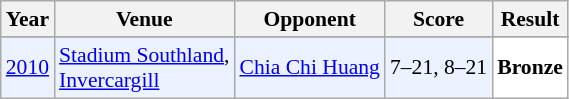<table class="sortable wikitable" style="font-size: 90%;">
<tr>
<th>Year</th>
<th>Venue</th>
<th>Opponent</th>
<th>Score</th>
<th>Result</th>
</tr>
<tr>
</tr>
<tr style="background:#ECF2FF">
<td align="center"><a href='#'>2010</a></td>
<td align="left"><a href='#'>Stadium Southland</a>,<br> <a href='#'>Invercargill</a></td>
<td align="left"> <a href='#'>Chia Chi Huang</a></td>
<td align="left">7–21, 8–21</td>
<td style="text-align:left; background:white"> <strong>Bronze</strong></td>
</tr>
</table>
